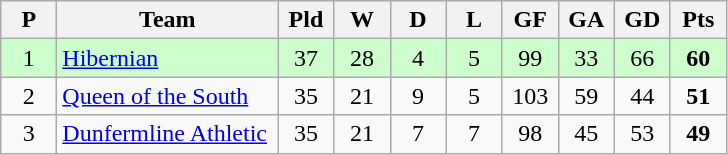<table class="wikitable" style="text-align: center;">
<tr>
<th width=30>P</th>
<th width=140>Team</th>
<th width=30>Pld</th>
<th width=30>W</th>
<th width=30>D</th>
<th width=30>L</th>
<th width=30>GF</th>
<th width=30>GA</th>
<th width=30>GD</th>
<th width=30>Pts</th>
</tr>
<tr style="background:#ccffcc;">
<td>1</td>
<td align=left><a href='#'>Hibernian</a></td>
<td>37</td>
<td>28</td>
<td>4</td>
<td>5</td>
<td>99</td>
<td>33</td>
<td>66</td>
<td><strong>60</strong></td>
</tr>
<tr>
<td>2</td>
<td align=left><a href='#'>Queen of the South</a></td>
<td>35</td>
<td>21</td>
<td>9</td>
<td>5</td>
<td>103</td>
<td>59</td>
<td>44</td>
<td><strong>51</strong></td>
</tr>
<tr>
<td>3</td>
<td align=left><a href='#'>Dunfermline Athletic</a></td>
<td>35</td>
<td>21</td>
<td>7</td>
<td>7</td>
<td>98</td>
<td>45</td>
<td>53</td>
<td><strong>49</strong></td>
</tr>
</table>
